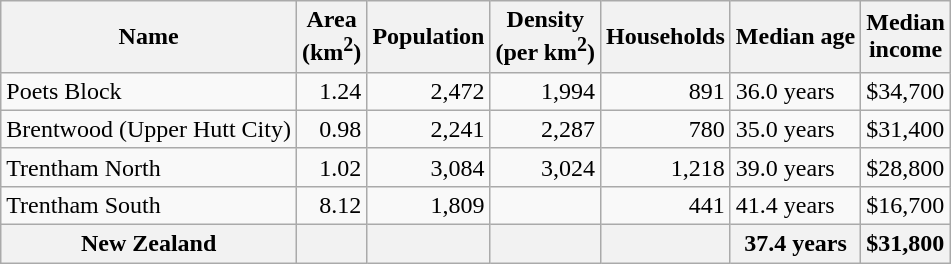<table class="wikitable">
<tr>
<th>Name</th>
<th>Area<br>(km<sup>2</sup>)</th>
<th>Population</th>
<th>Density<br>(per km<sup>2</sup>)</th>
<th>Households</th>
<th>Median age</th>
<th>Median<br>income</th>
</tr>
<tr>
<td>Poets Block</td>
<td style="text-align:right;">1.24</td>
<td style="text-align:right;">2,472</td>
<td style="text-align:right;">1,994</td>
<td style="text-align:right;">891</td>
<td>36.0 years</td>
<td>$34,700</td>
</tr>
<tr>
<td>Brentwood (Upper Hutt City)</td>
<td style="text-align:right;">0.98</td>
<td style="text-align:right;">2,241</td>
<td style="text-align:right;">2,287</td>
<td style="text-align:right;">780</td>
<td>35.0 years</td>
<td>$31,400</td>
</tr>
<tr>
<td>Trentham North</td>
<td style="text-align:right;">1.02</td>
<td style="text-align:right;">3,084</td>
<td style="text-align:right;">3,024</td>
<td style="text-align:right;">1,218</td>
<td>39.0 years</td>
<td>$28,800</td>
</tr>
<tr>
<td>Trentham South</td>
<td style="text-align:right;">8.12</td>
<td style="text-align:right;">1,809</td>
<td style="text-align:right;"223></td>
<td style="text-align:right;">441</td>
<td>41.4 years</td>
<td>$16,700</td>
</tr>
<tr>
<th>New Zealand</th>
<th></th>
<th></th>
<th></th>
<th></th>
<th>37.4 years</th>
<th style="text-align:left;">$31,800</th>
</tr>
</table>
